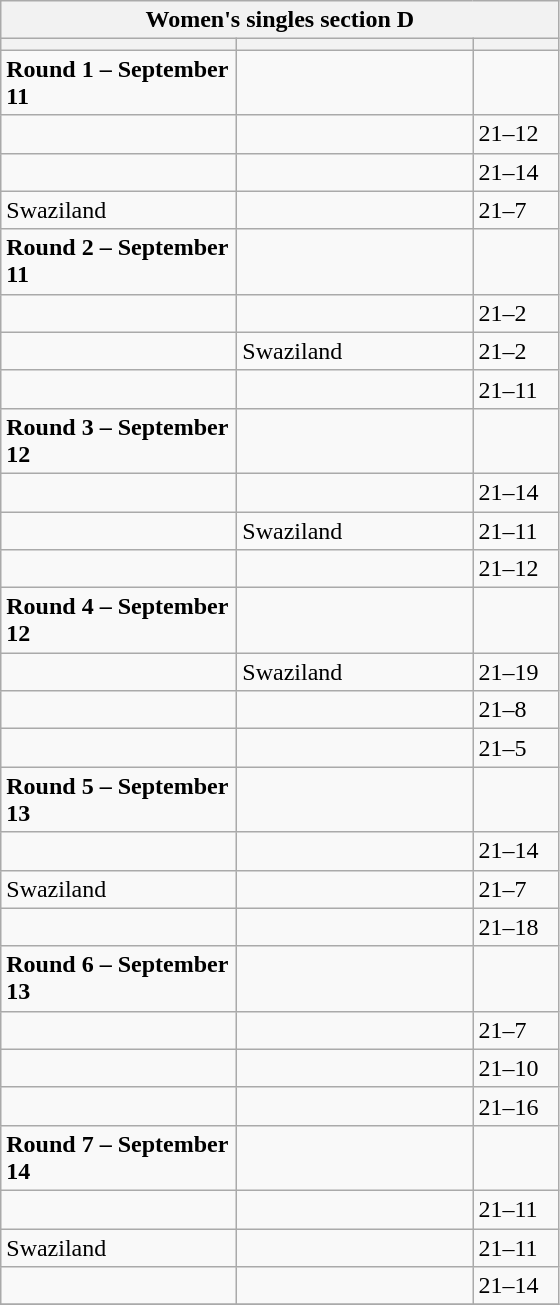<table class="wikitable">
<tr>
<th colspan="3">Women's singles section D</th>
</tr>
<tr>
<th width=150></th>
<th width=150></th>
<th width=50></th>
</tr>
<tr>
<td><strong>Round 1 – September 11</strong></td>
<td></td>
<td></td>
</tr>
<tr>
<td></td>
<td></td>
<td>21–12</td>
</tr>
<tr>
<td></td>
<td></td>
<td>21–14</td>
</tr>
<tr>
<td> Swaziland</td>
<td></td>
<td>21–7</td>
</tr>
<tr>
<td><strong>Round 2 – September 11</strong></td>
<td></td>
<td></td>
</tr>
<tr>
<td></td>
<td></td>
<td>21–2</td>
</tr>
<tr>
<td></td>
<td> Swaziland</td>
<td>21–2</td>
</tr>
<tr>
<td></td>
<td></td>
<td>21–11</td>
</tr>
<tr>
<td><strong>Round 3 – September 12</strong></td>
<td></td>
<td></td>
</tr>
<tr>
<td></td>
<td></td>
<td>21–14</td>
</tr>
<tr>
<td></td>
<td> Swaziland</td>
<td>21–11</td>
</tr>
<tr>
<td></td>
<td></td>
<td>21–12</td>
</tr>
<tr>
<td><strong>Round 4 – September 12</strong></td>
<td></td>
<td></td>
</tr>
<tr>
<td></td>
<td> Swaziland</td>
<td>21–19</td>
</tr>
<tr>
<td></td>
<td></td>
<td>21–8</td>
</tr>
<tr>
<td></td>
<td></td>
<td>21–5</td>
</tr>
<tr>
<td><strong>Round 5 – September 13</strong></td>
<td></td>
<td></td>
</tr>
<tr>
<td></td>
<td></td>
<td>21–14</td>
</tr>
<tr>
<td> Swaziland</td>
<td></td>
<td>21–7</td>
</tr>
<tr>
<td></td>
<td></td>
<td>21–18</td>
</tr>
<tr>
<td><strong>Round 6  – September 13</strong></td>
<td></td>
<td></td>
</tr>
<tr>
<td></td>
<td></td>
<td>21–7</td>
</tr>
<tr>
<td></td>
<td></td>
<td>21–10</td>
</tr>
<tr>
<td></td>
<td></td>
<td>21–16</td>
</tr>
<tr>
<td><strong>Round 7 – September 14</strong></td>
<td></td>
<td></td>
</tr>
<tr>
<td></td>
<td></td>
<td>21–11</td>
</tr>
<tr>
<td> Swaziland</td>
<td></td>
<td>21–11</td>
</tr>
<tr>
<td></td>
<td></td>
<td>21–14</td>
</tr>
<tr>
</tr>
</table>
